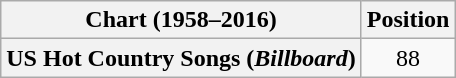<table class="wikitable plainrowheaders">
<tr>
<th>Chart (1958–2016)</th>
<th>Position</th>
</tr>
<tr>
<th scope="row">US Hot Country Songs (<em>Billboard</em>)</th>
<td style="text-align:center;">88</td>
</tr>
</table>
